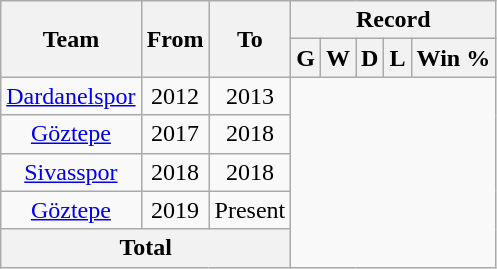<table class="wikitable" style="text-align: center">
<tr>
<th rowspan="2">Team</th>
<th rowspan="2">From</th>
<th rowspan="2">To</th>
<th colspan="5">Record</th>
</tr>
<tr>
<th>G</th>
<th>W</th>
<th>D</th>
<th>L</th>
<th>Win %</th>
</tr>
<tr>
<td align=center><a href='#'>Dardanelspor</a></td>
<td align=center>2012</td>
<td align=center>2013<br></td>
</tr>
<tr>
<td align=center><a href='#'>Göztepe</a></td>
<td align=center>2017</td>
<td align=center>2018<br></td>
</tr>
<tr>
<td align=center><a href='#'>Sivasspor</a></td>
<td align=center>2018</td>
<td align=center>2018<br></td>
</tr>
<tr>
<td align=center><a href='#'>Göztepe</a></td>
<td align=center>2019</td>
<td align=center>Present<br></td>
</tr>
<tr>
<th colspan="3">Total<br></th>
</tr>
</table>
